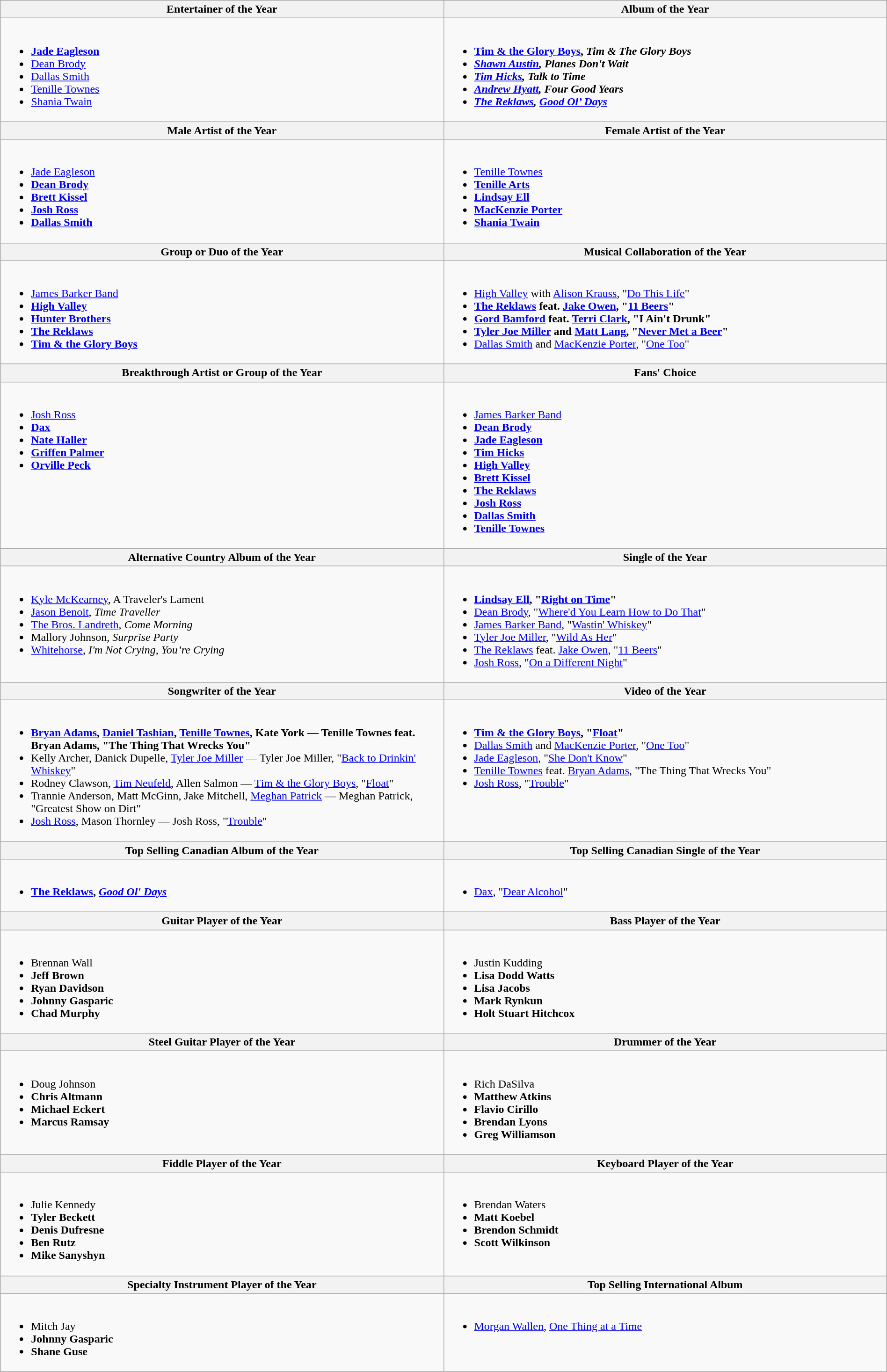<table class="wikitable" style="width:100%">
<tr>
<th style="width:50%">Entertainer of the Year</th>
<th style="width:50%">Album of the Year</th>
</tr>
<tr>
<td valign="top"><br><ul><li> <strong><a href='#'>Jade Eagleson</a></strong></li><li><a href='#'>Dean Brody</a></li><li><a href='#'>Dallas Smith</a></li><li><a href='#'>Tenille Townes</a></li><li><a href='#'>Shania Twain</a></li></ul></td>
<td valign="top"><br><ul><li> <strong><a href='#'>Tim & the Glory Boys</a>, <em>Tim & The Glory Boys<strong><em></li><li><a href='#'>Shawn Austin</a>, </em>Planes Don't Wait<em></li><li><a href='#'>Tim Hicks</a>, </em>Talk to Time<em></li><li><a href='#'>Andrew Hyatt</a>, </em>Four Good Years<em></li><li><a href='#'>The Reklaws</a>, </em><a href='#'>Good Ol’ Days</a><em></li></ul></td>
</tr>
<tr>
<th style="width:50%">Male Artist of the Year</th>
<th style="width:50%">Female Artist of the Year</th>
</tr>
<tr>
<td valign="top"><br><ul><li> </strong><a href='#'>Jade Eagleson</a><strong></li><li><a href='#'>Dean Brody</a></li><li><a href='#'>Brett Kissel</a></li><li><a href='#'>Josh Ross</a></li><li><a href='#'>Dallas Smith</a></li></ul></td>
<td valign="top"><br><ul><li> </strong><a href='#'>Tenille Townes</a><strong></li><li><a href='#'>Tenille Arts</a></li><li><a href='#'>Lindsay Ell</a></li><li><a href='#'>MacKenzie Porter</a></li><li><a href='#'>Shania Twain</a></li></ul></td>
</tr>
<tr>
<th style="width:50%">Group or Duo of the Year</th>
<th style="width:50%">Musical Collaboration of the Year</th>
</tr>
<tr>
<td valign="top"><br><ul><li> </strong><a href='#'>James Barker Band</a><strong></li><li><a href='#'>High Valley</a></li><li><a href='#'>Hunter Brothers</a></li><li><a href='#'>The Reklaws</a></li><li><a href='#'>Tim & the Glory Boys</a></li></ul></td>
<td valign="top"><br><ul><li> </strong><a href='#'>High Valley</a> with <a href='#'>Alison Krauss</a>, "<a href='#'>Do This Life</a>"<strong></li><li><a href='#'>The Reklaws</a> feat. <a href='#'>Jake Owen</a>, "<a href='#'>11 Beers</a>"</li><li><a href='#'>Gord Bamford</a> feat. <a href='#'>Terri Clark</a>, "I Ain't Drunk"</li><li><a href='#'>Tyler Joe Miller</a> and <a href='#'>Matt Lang</a>, "<a href='#'>Never Met a Beer</a>"</li><li> </strong><a href='#'>Dallas Smith</a> and <a href='#'>MacKenzie Porter</a>, "<a href='#'>One Too</a>"<strong></li></ul></td>
</tr>
<tr>
<th style="width:50%">Breakthrough Artist or Group of the Year</th>
<th style="width:50%">Fans' Choice</th>
</tr>
<tr>
<td valign="top"><br><ul><li> </strong><a href='#'>Josh Ross</a><strong></li><li><a href='#'>Dax</a></li><li><a href='#'>Nate Haller</a></li><li><a href='#'>Griffen Palmer</a></li><li><a href='#'>Orville Peck</a></li></ul></td>
<td valign="top"><br><ul><li> </strong><a href='#'>James Barker Band</a><strong></li><li><a href='#'>Dean Brody</a></li><li><a href='#'>Jade Eagleson</a></li><li><a href='#'>Tim Hicks</a></li><li><a href='#'>High Valley</a></li><li><a href='#'>Brett Kissel</a></li><li><a href='#'>The Reklaws</a></li><li><a href='#'>Josh Ross</a></li><li><a href='#'>Dallas Smith</a></li><li><a href='#'>Tenille Townes</a></li></ul></td>
</tr>
<tr>
<th style="width:50%">Alternative Country Album of the Year</th>
<th style="width:50%">Single of the Year</th>
</tr>
<tr>
<td valign="top"><br><ul><li> </strong><a href='#'>Kyle McKearney</a>, </em>A Traveler's Lament</em></strong></li><li><a href='#'>Jason Benoit</a>, <em>Time Traveller</em></li><li><a href='#'>The Bros. Landreth</a>, <em>Come Morning</em></li><li>Mallory Johnson, <em>Surprise Party</em></li><li><a href='#'>Whitehorse</a>, <em>I'm Not Crying, You’re Crying</em></li></ul></td>
<td valign="top"><br><ul><li> <strong><a href='#'>Lindsay Ell</a>, "<a href='#'>Right on Time</a>"</strong></li><li><a href='#'>Dean Brody</a>, "<a href='#'>Where'd You Learn How to Do That</a>"</li><li><a href='#'>James Barker Band</a>, "<a href='#'>Wastin' Whiskey</a>"</li><li><a href='#'>Tyler Joe Miller</a>, "<a href='#'>Wild As Her</a>"</li><li><a href='#'>The Reklaws</a> feat. <a href='#'>Jake Owen</a>, "<a href='#'>11 Beers</a>"</li><li><a href='#'>Josh Ross</a>, "<a href='#'>On a Different Night</a>"</li></ul></td>
</tr>
<tr>
<th style="width:50%">Songwriter of the Year</th>
<th style="width:50%">Video of the Year</th>
</tr>
<tr>
<td valign="top"><br><ul><li> <strong><a href='#'>Bryan Adams</a>, <a href='#'>Daniel Tashian</a>, <a href='#'>Tenille Townes</a>, Kate York — Tenille Townes feat. Bryan Adams, "The Thing That Wrecks You"</strong></li><li>Kelly Archer, Danick Dupelle, <a href='#'>Tyler Joe Miller</a> — Tyler Joe Miller, "<a href='#'>Back to Drinkin' Whiskey</a>"</li><li>Rodney Clawson, <a href='#'>Tim Neufeld</a>, Allen Salmon — <a href='#'>Tim & the Glory Boys</a>, "<a href='#'>Float</a>"</li><li>Trannie Anderson, Matt McGinn, Jake Mitchell, <a href='#'>Meghan Patrick</a> — Meghan Patrick, "Greatest Show on Dirt"</li><li><a href='#'>Josh Ross</a>, Mason Thornley — Josh Ross, "<a href='#'>Trouble</a>"</li></ul></td>
<td valign="top"><br><ul><li> <strong><a href='#'>Tim & the Glory Boys</a>, "<a href='#'>Float</a>"</strong></li><li><a href='#'>Dallas Smith</a> and <a href='#'>MacKenzie Porter</a>, "<a href='#'>One Too</a>"</li><li><a href='#'>Jade Eagleson</a>, "<a href='#'>She Don't Know</a>"</li><li><a href='#'>Tenille Townes</a> feat. <a href='#'>Bryan Adams</a>, "The Thing That Wrecks You"</li><li><a href='#'>Josh Ross</a>, "<a href='#'>Trouble</a>"</li></ul></td>
</tr>
<tr>
<th style="width:50%">Top Selling Canadian Album of the Year</th>
<th style="width:50%">Top Selling Canadian Single of the Year</th>
</tr>
<tr>
<td valign="top"><br><ul><li> <strong><a href='#'>The Reklaws</a>, <em><a href='#'>Good Ol' Days</a><strong><em></li></ul></td>
<td valign="top"><br><ul><li> </strong><a href='#'>Dax</a>, "<a href='#'>Dear Alcohol</a>"<strong></li></ul></td>
</tr>
<tr>
<th style="width:50%">Guitar Player of the Year</th>
<th style="width:50%">Bass Player of the Year</th>
</tr>
<tr>
<td valign="top"><br><ul><li> </strong>Brennan Wall<strong></li><li>Jeff Brown</li><li>Ryan Davidson</li><li>Johnny Gasparic</li><li>Chad Murphy</li></ul></td>
<td valign="top"><br><ul><li> </strong>Justin Kudding<strong></li><li>Lisa Dodd Watts</li><li>Lisa Jacobs</li><li>Mark Rynkun</li><li>Holt Stuart Hitchcox</li></ul></td>
</tr>
<tr>
<th style="width:50%">Steel Guitar Player of the Year</th>
<th style="width:50%">Drummer of the Year</th>
</tr>
<tr>
<td valign="top"><br><ul><li> </strong>Doug Johnson<strong></li><li>Chris Altmann</li><li>Michael Eckert</li><li>Marcus Ramsay</li></ul></td>
<td valign="top"><br><ul><li> </strong>Rich DaSilva<strong></li><li>Matthew Atkins</li><li>Flavio Cirillo</li><li>Brendan Lyons</li><li>Greg Williamson</li></ul></td>
</tr>
<tr>
<th style="width:50%">Fiddle Player of the Year</th>
<th style="width:50%">Keyboard Player of the Year</th>
</tr>
<tr>
<td valign="top"><br><ul><li> </strong>Julie Kennedy<strong></li><li>Tyler Beckett</li><li>Denis Dufresne</li><li>Ben Rutz</li><li>Mike Sanyshyn</li></ul></td>
<td valign="top"><br><ul><li> </strong>Brendan Waters<strong></li><li>Matt Koebel</li><li>Brendon Schmidt</li><li>Scott Wilkinson</li></ul></td>
</tr>
<tr>
<th style="width:50%">Specialty Instrument Player of the Year</th>
<th style="width:50%">Top Selling International Album</th>
</tr>
<tr>
<td valign="top"><br><ul><li> </strong>Mitch Jay<strong></li><li>Johnny Gasparic</li><li>Shane Guse</li></ul></td>
<td valign="top"><br><ul><li> </strong><a href='#'>Morgan Wallen</a>, </em><a href='#'>One Thing at a Time</a></em></strong></li></ul></td>
</tr>
</table>
